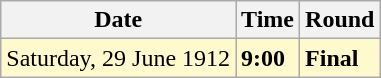<table class="wikitable">
<tr>
<th>Date</th>
<th>Time</th>
<th>Round</th>
</tr>
<tr style=background:lemonchiffon>
<td>Saturday, 29 June 1912</td>
<td><strong>9:00</strong></td>
<td><strong>Final</strong></td>
</tr>
</table>
